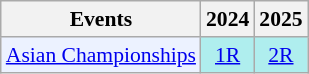<table class="wikitable" style="font-size: 90%; text-align:center">
<tr>
<th>Events</th>
<th>2024</th>
<th>2025</th>
</tr>
<tr>
<td bgcolor="#ECF2FF"; align="left"><a href='#'>Asian Championships</a></td>
<td bgcolor=AFEEEE><a href='#'>1R</a></td>
<td bgcolor=AFEEEE><a href='#'>2R</a></td>
</tr>
</table>
